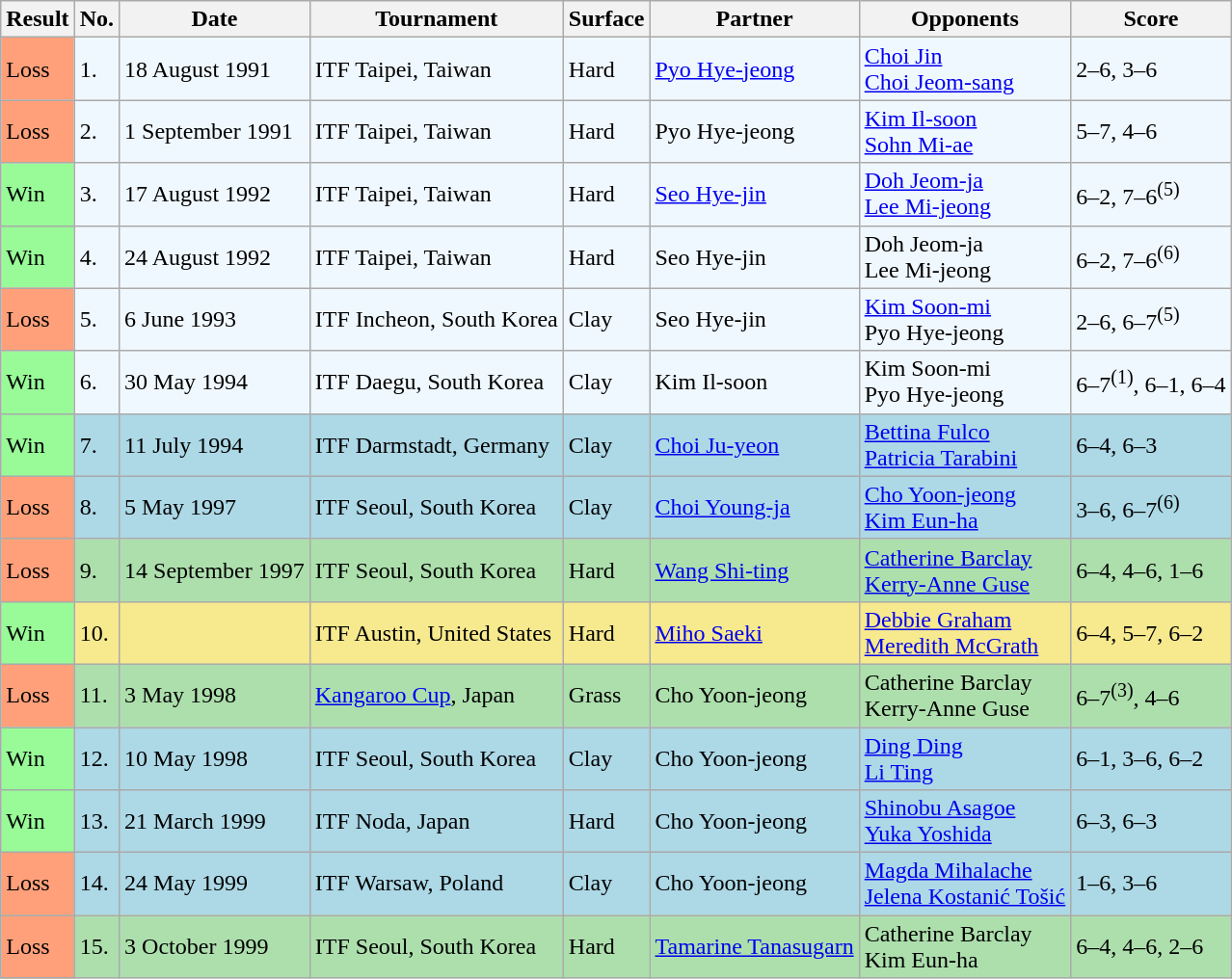<table class="sortable wikitable">
<tr>
<th>Result</th>
<th>No.</th>
<th>Date</th>
<th>Tournament</th>
<th>Surface</th>
<th>Partner</th>
<th>Opponents</th>
<th class="unsortable">Score</th>
</tr>
<tr style="background:#f0f8ff;">
<td style="background:#ffa07a;">Loss</td>
<td>1.</td>
<td>18 August 1991</td>
<td>ITF Taipei, Taiwan</td>
<td>Hard</td>
<td> <a href='#'>Pyo Hye-jeong</a></td>
<td> <a href='#'>Choi Jin</a> <br>   <a href='#'>Choi Jeom-sang</a></td>
<td>2–6, 3–6</td>
</tr>
<tr style="background:#f0f8ff;">
<td style="background:#ffa07a;">Loss</td>
<td>2.</td>
<td>1 September 1991</td>
<td>ITF Taipei, Taiwan</td>
<td>Hard</td>
<td> Pyo Hye-jeong</td>
<td> <a href='#'>Kim Il-soon</a> <br>   <a href='#'>Sohn Mi-ae</a></td>
<td>5–7, 4–6</td>
</tr>
<tr style="background:#f0f8ff;">
<td style="background:#98fb98;">Win</td>
<td>3.</td>
<td>17 August 1992</td>
<td>ITF Taipei, Taiwan</td>
<td>Hard</td>
<td> <a href='#'>Seo Hye-jin</a></td>
<td> <a href='#'>Doh Jeom-ja</a> <br>   <a href='#'>Lee Mi-jeong</a></td>
<td>6–2, 7–6<sup>(5)</sup></td>
</tr>
<tr style="background:#f0f8ff;">
<td style="background:#98fb98;">Win</td>
<td>4.</td>
<td>24 August 1992</td>
<td>ITF Taipei, Taiwan</td>
<td>Hard</td>
<td> Seo Hye-jin</td>
<td> Doh Jeom-ja <br>   Lee Mi-jeong</td>
<td>6–2, 7–6<sup>(6)</sup></td>
</tr>
<tr style="background:#f0f8ff;">
<td style="background:#ffa07a;">Loss</td>
<td>5.</td>
<td>6 June 1993</td>
<td>ITF Incheon, South Korea</td>
<td>Clay</td>
<td> Seo Hye-jin</td>
<td> <a href='#'>Kim Soon-mi</a> <br>   Pyo Hye-jeong</td>
<td>2–6, 6–7<sup>(5)</sup></td>
</tr>
<tr bgcolor="#f0f8ff">
<td style="background:#98fb98;">Win</td>
<td>6.</td>
<td>30 May 1994</td>
<td>ITF Daegu, South Korea</td>
<td>Clay</td>
<td> Kim Il-soon</td>
<td> Kim Soon-mi <br>  Pyo Hye-jeong</td>
<td>6–7<sup>(1)</sup>, 6–1, 6–4</td>
</tr>
<tr style="background:lightblue;">
<td style="background:#98fb98;">Win</td>
<td>7.</td>
<td>11 July 1994</td>
<td>ITF Darmstadt, Germany</td>
<td>Clay</td>
<td> <a href='#'>Choi Ju-yeon</a></td>
<td> <a href='#'>Bettina Fulco</a> <br>  <a href='#'>Patricia Tarabini</a></td>
<td>6–4, 6–3</td>
</tr>
<tr style="background:lightblue;">
<td style="background:#ffa07a;">Loss</td>
<td>8.</td>
<td>5 May 1997</td>
<td>ITF Seoul, South Korea</td>
<td>Clay</td>
<td> <a href='#'>Choi Young-ja</a></td>
<td> <a href='#'>Cho Yoon-jeong</a> <br>  <a href='#'>Kim Eun-ha</a></td>
<td>3–6, 6–7<sup>(6)</sup></td>
</tr>
<tr style="background:#addfad;">
<td style="background:#ffa07a;">Loss</td>
<td>9.</td>
<td>14 September 1997</td>
<td>ITF Seoul, South Korea</td>
<td>Hard</td>
<td> <a href='#'>Wang Shi-ting</a></td>
<td> <a href='#'>Catherine Barclay</a> <br>  <a href='#'>Kerry-Anne Guse</a></td>
<td>6–4, 4–6, 1–6</td>
</tr>
<tr style="background:#f7e98e;">
<td style="background:#98fb98;">Win</td>
<td>10.</td>
<td></td>
<td>ITF Austin, United States</td>
<td>Hard</td>
<td> <a href='#'>Miho Saeki</a></td>
<td> <a href='#'>Debbie Graham</a> <br>  <a href='#'>Meredith McGrath</a></td>
<td>6–4, 5–7, 6–2</td>
</tr>
<tr style="background:#addfad;">
<td style="background:#ffa07a;">Loss</td>
<td>11.</td>
<td>3 May 1998</td>
<td><a href='#'>Kangaroo Cup</a>, Japan</td>
<td>Grass</td>
<td> Cho Yoon-jeong</td>
<td> Catherine Barclay <br>  Kerry-Anne Guse</td>
<td>6–7<sup>(3)</sup>, 4–6</td>
</tr>
<tr style="background:lightblue;">
<td style="background:#98fb98;">Win</td>
<td>12.</td>
<td>10 May 1998</td>
<td>ITF Seoul, South Korea</td>
<td>Clay</td>
<td> Cho Yoon-jeong</td>
<td> <a href='#'>Ding Ding</a> <br>  <a href='#'>Li Ting</a></td>
<td>6–1, 3–6, 6–2</td>
</tr>
<tr style="background:lightblue;">
<td style="background:#98fb98;">Win</td>
<td>13.</td>
<td>21 March 1999</td>
<td>ITF Noda, Japan</td>
<td>Hard</td>
<td> Cho Yoon-jeong</td>
<td> <a href='#'>Shinobu Asagoe</a> <br>  <a href='#'>Yuka Yoshida</a></td>
<td>6–3, 6–3</td>
</tr>
<tr style="background:lightblue;">
<td style="background:#ffa07a;">Loss</td>
<td>14.</td>
<td>24 May 1999</td>
<td>ITF Warsaw, Poland</td>
<td>Clay</td>
<td> Cho Yoon-jeong</td>
<td> <a href='#'>Magda Mihalache</a> <br>  <a href='#'>Jelena Kostanić Tošić</a></td>
<td>1–6, 3–6</td>
</tr>
<tr style="background:#addfad;">
<td style="background:#ffa07a;">Loss</td>
<td>15.</td>
<td>3 October 1999</td>
<td>ITF Seoul, South Korea</td>
<td>Hard</td>
<td> <a href='#'>Tamarine Tanasugarn</a></td>
<td> Catherine Barclay <br>  Kim Eun-ha</td>
<td>6–4, 4–6, 2–6</td>
</tr>
</table>
